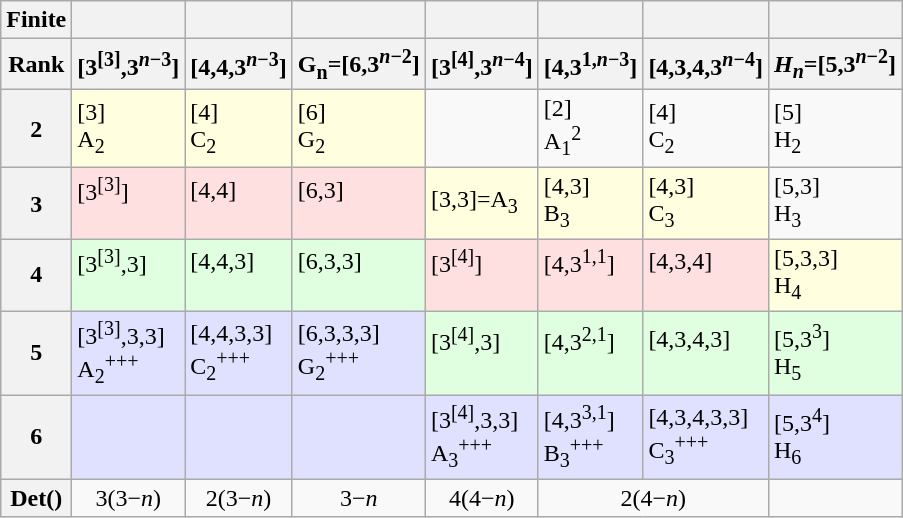<table class=wikitable>
<tr>
<th>Finite</th>
<th></th>
<th></th>
<th><a href='#'></a></th>
<th></th>
<th></th>
<th></th>
<th></th>
</tr>
<tr>
<th>Rank </th>
<th>[3<sup>[3]</sup>,3<sup><em>n</em>−3</sup>]</th>
<th>[4,4,3<sup><em>n</em>−3</sup>]</th>
<th>G<sub>n</sub>=[6,3<sup><em>n</em>−2</sup>]</th>
<th>[3<sup>[4]</sup>,3<sup><em>n</em>−4</sup>]</th>
<th>[4,3<sup>1,<em>n</em>−3</sup>]</th>
<th>[4,3,4,3<sup><em>n</em>−4</sup>]</th>
<th><em>H<sub>n</sub></em>=[5,3<sup><em>n</em>−2</sup>]</th>
</tr>
<tr>
<th>2</th>
<td style="background:#ffffe0;">[3]<br>A<sub>2</sub><br></td>
<td style="background:#ffffe0;">[4]<br>C<sub>2</sub><br></td>
<td style="background:#ffffe0;">[6]<br>G<sub>2</sub><br></td>
<td></td>
<td>[2]<br>A<sub>1</sub><sup>2</sup><br></td>
<td>[4]<br>C<sub>2</sub><br></td>
<td>[5]<br>H<sub>2</sub><br></td>
</tr>
<tr>
<th>3</th>
<td style="background:#ffe0e0;">[3<sup>[3]</sup>]<br><br></td>
<td style="background:#ffe0e0;">[4,4]<br><br></td>
<td style="background:#ffe0e0;">[6,3]<br><br></td>
<td style="background:#ffffe0;">[3,3]=A<sub>3</sub><br></td>
<td style="background:#ffffe0;">[4,3]<br>B<sub>3</sub><br></td>
<td style="background:#ffffe0;">[4,3]<br>C<sub>3</sub><br></td>
<td>[5,3]<br>H<sub>3</sub><br></td>
</tr>
<tr>
<th>4</th>
<td style="background:#e0ffe0;">[3<sup>[3]</sup>,3]<br><br></td>
<td style="background:#e0ffe0;">[4,4,3]<br><br></td>
<td style="background:#e0ffe0;">[6,3,3]<br><br></td>
<td style="background:#ffe0e0;">[3<sup>[4]</sup>]<br><br></td>
<td style="background:#ffe0e0;">[4,3<sup>1,1</sup>]<br><br></td>
<td style="background:#ffe0e0;">[4,3,4]<br><br></td>
<td style="background:#ffffe0;">[5,3,3]<br>H<sub>4</sub><br></td>
</tr>
<tr>
<th>5</th>
<td style="background:#e0e0ff;">[3<sup>[3]</sup>,3,3]<br>A<sub>2</sub><sup>+++</sup><br></td>
<td style="background:#e0e0ff;">[4,4,3,3]<br>C<sub>2</sub><sup>+++</sup><br></td>
<td style="background:#e0e0ff;">[6,3,3,3]<br>G<sub>2</sub><sup>+++</sup><br></td>
<td style="background:#e0ffe0;">[3<sup>[4]</sup>,3]<br><br></td>
<td style="background:#e0ffe0;">[4,3<sup>2,1</sup>]<br><br></td>
<td style="background:#e0ffe0;">[4,3,4,3]<br><br></td>
<td style="background:#e0ffe0;">[5,3<sup>3</sup>]<br>H<sub>5</sub><br></td>
</tr>
<tr>
<th>6</th>
<td style="background:#e0e0ff;"></td>
<td style="background:#e0e0ff;"></td>
<td style="background:#e0e0ff;"></td>
<td style="background:#e0e0ff;">[3<sup>[4]</sup>,3,3]<br>A<sub>3</sub><sup>+++</sup><br></td>
<td style="background:#e0e0ff;">[4,3<sup>3,1</sup>]<br>B<sub>3</sub><sup>+++</sup><br></td>
<td style="background:#e0e0ff;">[4,3,4,3,3]<br>C<sub>3</sub><sup>+++</sup><br></td>
<td style="background:#e0e0ff;">[5,3<sup>4</sup>]<br>H<sub>6</sub><br></td>
</tr>
<tr align=center>
<th>Det()</th>
<td>3(3−<em>n</em>)</td>
<td>2(3−<em>n</em>)</td>
<td>3−<em>n</em></td>
<td>4(4−<em>n</em>)</td>
<td colspan=2>2(4−<em>n</em>)</td>
<td></td>
</tr>
</table>
